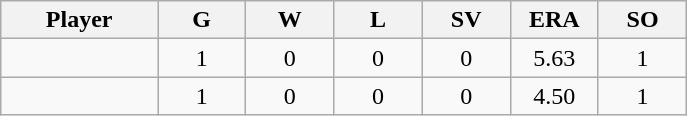<table class="wikitable sortable">
<tr>
<th bgcolor="#DDDDFF" width="16%">Player</th>
<th bgcolor="#DDDDFF" width="9%">G</th>
<th bgcolor="#DDDDFF" width="9%">W</th>
<th bgcolor="#DDDDFF" width="9%">L</th>
<th bgcolor="#DDDDFF" width="9%">SV</th>
<th bgcolor="#DDDDFF" width="9%">ERA</th>
<th bgcolor="#DDDDFF" width="9%">SO</th>
</tr>
<tr align="center">
<td></td>
<td>1</td>
<td>0</td>
<td>0</td>
<td>0</td>
<td>5.63</td>
<td>1</td>
</tr>
<tr align="center">
<td></td>
<td>1</td>
<td>0</td>
<td>0</td>
<td>0</td>
<td>4.50</td>
<td>1</td>
</tr>
</table>
